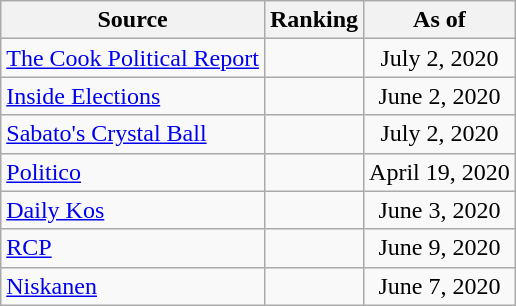<table class="wikitable" style="text-align:center">
<tr>
<th>Source</th>
<th>Ranking</th>
<th>As of</th>
</tr>
<tr>
<td align=left><a href='#'>The Cook Political Report</a></td>
<td></td>
<td>July 2, 2020</td>
</tr>
<tr>
<td align=left><a href='#'>Inside Elections</a></td>
<td></td>
<td>June 2, 2020</td>
</tr>
<tr>
<td align=left><a href='#'>Sabato's Crystal Ball</a></td>
<td></td>
<td>July 2, 2020</td>
</tr>
<tr>
<td align="left"><a href='#'>Politico</a></td>
<td></td>
<td>April 19, 2020</td>
</tr>
<tr>
<td align="left"><a href='#'>Daily Kos</a></td>
<td></td>
<td>June 3, 2020</td>
</tr>
<tr>
<td align="left"><a href='#'>RCP</a></td>
<td></td>
<td>June 9, 2020</td>
</tr>
<tr>
<td align="left"><a href='#'>Niskanen</a></td>
<td></td>
<td>June 7, 2020</td>
</tr>
</table>
